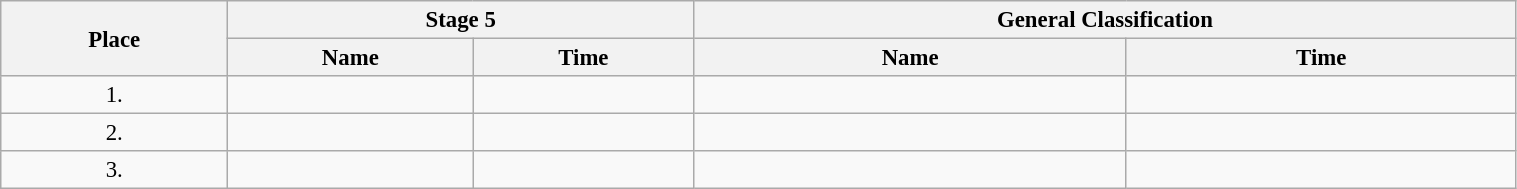<table class="wikitable"  style="font-size:95%; width:80%;">
<tr>
<th rowspan="2">Place</th>
<th colspan="2">Stage 5</th>
<th colspan="2">General Classification</th>
</tr>
<tr>
<th>Name</th>
<th>Time</th>
<th>Name</th>
<th>Time</th>
</tr>
<tr>
<td style="text-align:center;">1.</td>
<td></td>
<td></td>
<td></td>
<td></td>
</tr>
<tr>
<td style="text-align:center;">2.</td>
<td></td>
<td></td>
<td></td>
<td></td>
</tr>
<tr>
<td style="text-align:center;">3.</td>
<td></td>
<td></td>
<td></td>
<td></td>
</tr>
</table>
